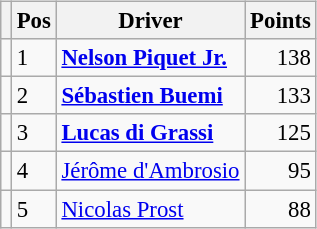<table class="wikitable" style="font-size: 95%; display:inline-table;">
<tr>
<th></th>
<th>Pos</th>
<th>Driver</th>
<th>Points</th>
</tr>
<tr>
<td align="left"></td>
<td>1</td>
<td> <strong><a href='#'>Nelson Piquet Jr.</a></strong></td>
<td align="right">138</td>
</tr>
<tr>
<td align="left"></td>
<td>2</td>
<td> <strong><a href='#'>Sébastien Buemi</a></strong></td>
<td align="right">133</td>
</tr>
<tr>
<td align="left"></td>
<td>3</td>
<td> <strong><a href='#'>Lucas di Grassi</a></strong></td>
<td align="right">125</td>
</tr>
<tr>
<td align="left"></td>
<td>4</td>
<td> <a href='#'>Jérôme d'Ambrosio</a></td>
<td align="right">95</td>
</tr>
<tr>
<td align="left"></td>
<td>5</td>
<td> <a href='#'>Nicolas Prost</a></td>
<td align="right">88</td>
</tr>
</table>
